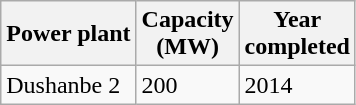<table class="wikitable sortable">
<tr>
<th>Power plant</th>
<th>Capacity<br>(MW)</th>
<th>Year<br>completed</th>
</tr>
<tr>
<td>Dushanbe 2</td>
<td>200</td>
<td>2014</td>
</tr>
</table>
